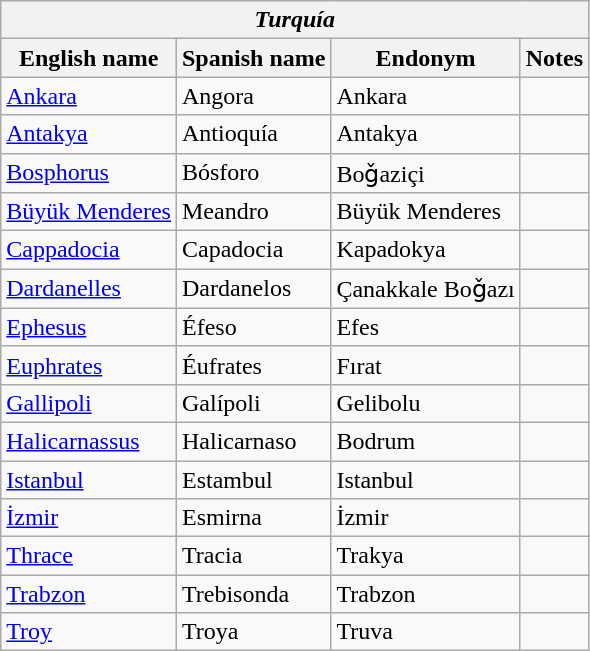<table class="wikitable sortable">
<tr>
<th colspan="4"> <em>Turquía</em></th>
</tr>
<tr>
<th>English name</th>
<th>Spanish name</th>
<th>Endonym</th>
<th>Notes</th>
</tr>
<tr>
<td><a href='#'>Ankara</a></td>
<td>Angora</td>
<td>Ankara</td>
<td></td>
</tr>
<tr>
<td><a href='#'>Antakya</a></td>
<td>Antioquía</td>
<td>Antakya</td>
<td></td>
</tr>
<tr>
<td><a href='#'>Bosphorus</a></td>
<td>Bósforo</td>
<td>Boǧaziçi</td>
<td></td>
</tr>
<tr>
<td><a href='#'>Büyük Menderes</a></td>
<td>Meandro</td>
<td>Büyük Menderes</td>
<td></td>
</tr>
<tr>
<td><a href='#'>Cappadocia</a></td>
<td>Capadocia</td>
<td>Kapadokya</td>
<td></td>
</tr>
<tr>
<td><a href='#'>Dardanelles</a></td>
<td>Dardanelos</td>
<td>Çanakkale Boǧazı</td>
<td></td>
</tr>
<tr>
<td><a href='#'>Ephesus</a></td>
<td>Éfeso</td>
<td>Efes</td>
<td></td>
</tr>
<tr>
<td><a href='#'>Euphrates</a></td>
<td>Éufrates</td>
<td>Fırat</td>
<td></td>
</tr>
<tr>
<td><a href='#'>Gallipoli</a></td>
<td>Galípoli</td>
<td>Gelibolu</td>
<td></td>
</tr>
<tr>
<td><a href='#'>Halicarnassus</a></td>
<td>Halicarnaso</td>
<td>Bodrum</td>
<td></td>
</tr>
<tr>
<td><a href='#'>Istanbul</a></td>
<td>Estambul</td>
<td>Istanbul</td>
<td></td>
</tr>
<tr>
<td><a href='#'>İzmir</a></td>
<td>Esmirna</td>
<td>İzmir</td>
<td></td>
</tr>
<tr>
<td><a href='#'>Thrace</a></td>
<td>Tracia</td>
<td>Trakya</td>
<td></td>
</tr>
<tr>
<td><a href='#'>Trabzon</a></td>
<td>Trebisonda</td>
<td>Trabzon</td>
<td></td>
</tr>
<tr>
<td><a href='#'>Troy</a></td>
<td>Troya</td>
<td>Truva</td>
<td></td>
</tr>
</table>
